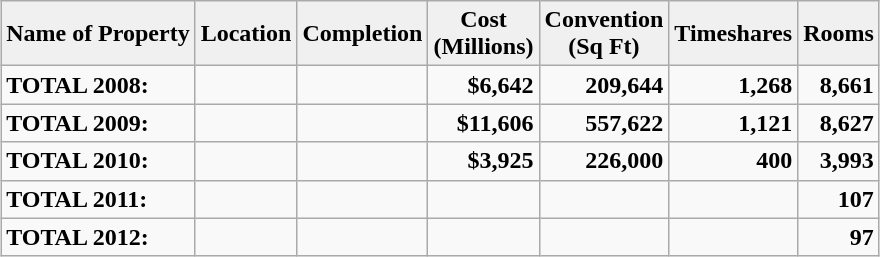<table class="wikitable" style="margin: 1em auto 1em auto">
<tr>
<th align="center" style="background:#f0f0f0;"><strong>Name of Property</strong></th>
<th align="center" style="background:#f0f0f0;"><strong>Location</strong></th>
<th align="center" style="background:#f0f0f0;"><strong>Completion</strong></th>
<th align="center" style="background:#f0f0f0;"><strong>Cost  <br> (Millions)</strong></th>
<th align="center" style="background:#f0f0f0;"><strong>Convention <br> (Sq Ft)</strong></th>
<th align="center" style="background:#f0f0f0;"><strong>Timeshares</strong></th>
<th align="center" style="background:#f0f0f0;"><strong>Rooms</strong></th>
</tr>
<tr>
<td><strong>TOTAL 2008:</strong></td>
<td></td>
<td></td>
<td align="right"><strong>$6,642</strong></td>
<td align="right"><strong>209,644</strong></td>
<td align="right"><strong>1,268</strong></td>
<td align="right"><strong>8,661</strong></td>
</tr>
<tr>
<td><strong>TOTAL 2009:</strong></td>
<td></td>
<td></td>
<td align="right"><strong>$11,606</strong></td>
<td align="right"><strong>557,622</strong></td>
<td align="right"><strong>1,121</strong></td>
<td align="right"><strong>8,627</strong></td>
</tr>
<tr>
<td><strong>TOTAL 2010:</strong></td>
<td></td>
<td></td>
<td align="right"><strong>$3,925</strong></td>
<td align="right"><strong>226,000</strong></td>
<td align="right"><strong>400</strong></td>
<td align="right"><strong>3,993</strong></td>
</tr>
<tr>
<td><strong>TOTAL 2011:</strong></td>
<td></td>
<td></td>
<td></td>
<td></td>
<td></td>
<td align="right"><strong>107</strong></td>
</tr>
<tr>
<td><strong>TOTAL 2012:</strong></td>
<td></td>
<td></td>
<td></td>
<td></td>
<td></td>
<td align="right"><strong>97</strong></td>
</tr>
</table>
